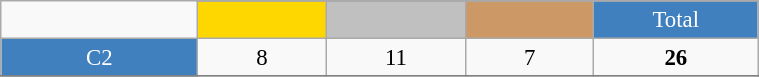<table class="wikitable"  style="font-size:95%; text-align:center; border:gray solid 1px; width:40%;">
<tr>
<td rowspan="2" style="width:3%;"></td>
</tr>
<tr>
<td style="width:2%;" bgcolor=gold></td>
<td style="width:2%;" bgcolor=silver></td>
<td style="width:2%;" bgcolor=cc9966></td>
<td style="width:2%; background-color:#4180be; color:white;">Total</td>
</tr>
<tr>
<td style="background-color:#4180be; color:white;">C2</td>
<td>8</td>
<td>11</td>
<td>7</td>
<td><strong>26</strong></td>
</tr>
<tr>
</tr>
</table>
